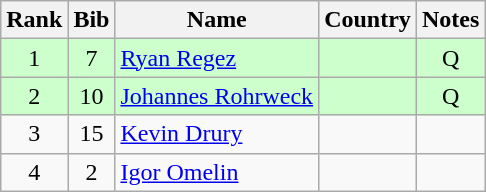<table class="wikitable" style="text-align:center;">
<tr>
<th>Rank</th>
<th>Bib</th>
<th>Name</th>
<th>Country</th>
<th>Notes</th>
</tr>
<tr bgcolor=ccffcc>
<td>1</td>
<td>7</td>
<td align=left><a href='#'>Ryan Regez</a></td>
<td align=left></td>
<td>Q</td>
</tr>
<tr bgcolor=ccffcc>
<td>2</td>
<td>10</td>
<td align=left><a href='#'>Johannes Rohrweck</a></td>
<td align=left></td>
<td>Q</td>
</tr>
<tr>
<td>3</td>
<td>15</td>
<td align=left><a href='#'>Kevin Drury</a></td>
<td align=left></td>
<td></td>
</tr>
<tr>
<td>4</td>
<td>2</td>
<td align=left><a href='#'>Igor Omelin</a></td>
<td align=left></td>
<td></td>
</tr>
</table>
